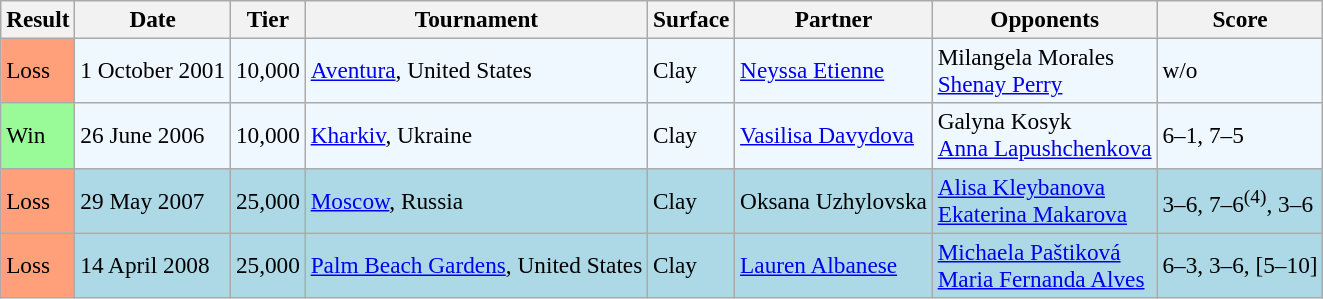<table class="sortable wikitable" style="font-size:97%;">
<tr>
<th>Result</th>
<th>Date</th>
<th>Tier</th>
<th>Tournament</th>
<th>Surface</th>
<th>Partner</th>
<th>Opponents</th>
<th class="unsortable">Score</th>
</tr>
<tr bgcolor="#f0f8ff">
<td bgcolor="FFA07A">Loss</td>
<td>1 October 2001</td>
<td>10,000</td>
<td><a href='#'>Aventura</a>, United States</td>
<td>Clay</td>
<td> <a href='#'>Neyssa Etienne</a></td>
<td> Milangela Morales <br>  <a href='#'>Shenay Perry</a></td>
<td>w/o</td>
</tr>
<tr bgcolor="#f0f8ff">
<td bgcolor="98FB98">Win</td>
<td>26 June 2006</td>
<td>10,000</td>
<td><a href='#'>Kharkiv</a>, Ukraine</td>
<td>Clay</td>
<td> <a href='#'>Vasilisa Davydova</a></td>
<td> Galyna Kosyk <br>  <a href='#'>Anna Lapushchenkova</a></td>
<td>6–1, 7–5</td>
</tr>
<tr style="background:lightblue;">
<td bgcolor="FFA07A">Loss</td>
<td>29 May 2007</td>
<td>25,000</td>
<td><a href='#'>Moscow</a>, Russia</td>
<td>Clay</td>
<td> Oksana Uzhylovska</td>
<td> <a href='#'>Alisa Kleybanova</a> <br>  <a href='#'>Ekaterina Makarova</a></td>
<td>3–6, 7–6<sup>(4)</sup>, 3–6</td>
</tr>
<tr style="background:lightblue;">
<td bgcolor=FFA07A>Loss</td>
<td>14 April 2008</td>
<td>25,000</td>
<td><a href='#'>Palm Beach Gardens</a>, United States</td>
<td>Clay</td>
<td> <a href='#'>Lauren Albanese</a></td>
<td> <a href='#'>Michaela Paštiková</a> <br> <a href='#'>Maria Fernanda Alves</a></td>
<td>6–3, 3–6, [5–10]</td>
</tr>
</table>
